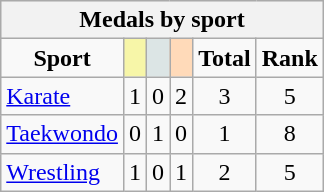<table class="wikitable" style="font-size:100%;">
<tr align=center style="background:#efefef;">
<th colspan=7><strong>Medals by sport</strong></th>
</tr>
<tr align=center align=center>
<td><strong>Sport</strong></td>
<td style="background:#f7f6a8;"></td>
<td style="background:#dce5e5;"></td>
<td style="background:#ffdab9;"></td>
<td><strong>Total</strong></td>
<td><strong>Rank</strong></td>
</tr>
<tr align=center align=center>
<td align=left><a href='#'>Karate</a></td>
<td>1</td>
<td>0</td>
<td>2</td>
<td>3</td>
<td>5</td>
</tr>
<tr align=center align=center>
<td align=left><a href='#'>Taekwondo</a></td>
<td>0</td>
<td>1</td>
<td>0</td>
<td>1</td>
<td>8</td>
</tr>
<tr align=center align=center>
<td align=left><a href='#'>Wrestling</a></td>
<td>1</td>
<td>0</td>
<td>1</td>
<td>2</td>
<td>5</td>
</tr>
</table>
